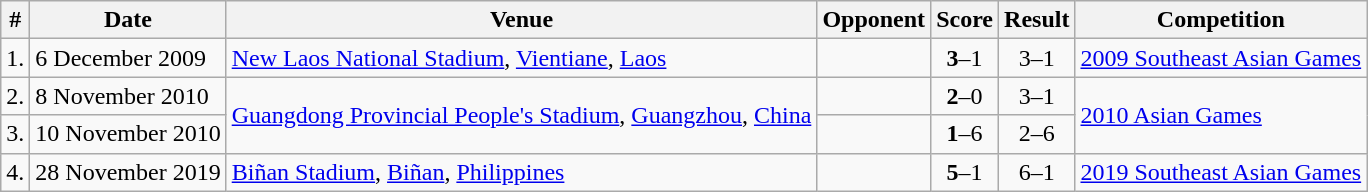<table class="wikitable">
<tr>
<th>#</th>
<th>Date</th>
<th>Venue</th>
<th>Opponent</th>
<th>Score</th>
<th>Result</th>
<th>Competition</th>
</tr>
<tr>
<td>1.</td>
<td>6 December 2009</td>
<td><a href='#'>New Laos National Stadium</a>, <a href='#'>Vientiane</a>, <a href='#'>Laos</a></td>
<td></td>
<td align=center><strong>3</strong>–1</td>
<td align=center>3–1</td>
<td><a href='#'>2009 Southeast Asian Games</a></td>
</tr>
<tr>
<td>2.</td>
<td>8 November 2010</td>
<td rowspan=2><a href='#'>Guangdong Provincial People's Stadium</a>, <a href='#'>Guangzhou</a>, <a href='#'>China</a></td>
<td></td>
<td align=center><strong>2</strong>–0</td>
<td align=center>3–1</td>
<td rowspan=2><a href='#'>2010 Asian Games</a></td>
</tr>
<tr>
<td>3.</td>
<td>10 November 2010</td>
<td></td>
<td align=center><strong>1</strong>–6</td>
<td align=center>2–6</td>
</tr>
<tr>
<td>4.</td>
<td>28 November 2019</td>
<td><a href='#'>Biñan Stadium</a>, <a href='#'>Biñan</a>, <a href='#'>Philippines</a></td>
<td></td>
<td align=center><strong>5</strong>–1</td>
<td align=center>6–1</td>
<td><a href='#'>2019 Southeast Asian Games</a></td>
</tr>
</table>
